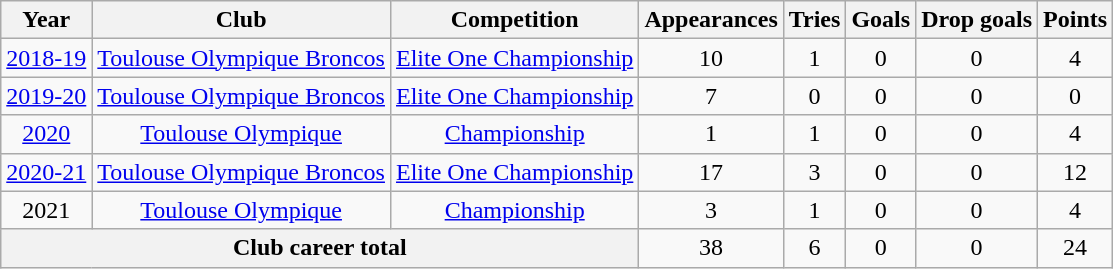<table class=wikitable style="text-align: center;">
<tr>
<th>Year</th>
<th>Club</th>
<th>Competition</th>
<th>Appearances</th>
<th>Tries</th>
<th>Goals</th>
<th>Drop goals</th>
<th>Points</th>
</tr>
<tr>
<td><a href='#'>2018-19</a></td>
<td><a href='#'>Toulouse Olympique Broncos</a></td>
<td><a href='#'>Elite One Championship</a></td>
<td>10</td>
<td>1</td>
<td>0</td>
<td>0</td>
<td>4</td>
</tr>
<tr>
<td><a href='#'>2019-20</a></td>
<td><a href='#'>Toulouse Olympique Broncos</a></td>
<td><a href='#'>Elite One Championship</a></td>
<td>7</td>
<td>0</td>
<td>0</td>
<td>0</td>
<td>0</td>
</tr>
<tr>
<td><a href='#'>2020</a></td>
<td><a href='#'>Toulouse Olympique</a></td>
<td><a href='#'>Championship</a></td>
<td>1</td>
<td>1</td>
<td>0</td>
<td>0</td>
<td>4</td>
</tr>
<tr>
<td><a href='#'>2020-21</a></td>
<td><a href='#'>Toulouse Olympique Broncos</a></td>
<td><a href='#'>Elite One Championship</a></td>
<td>17</td>
<td>3</td>
<td>0</td>
<td>0</td>
<td>12</td>
</tr>
<tr>
<td>2021</td>
<td><a href='#'>Toulouse Olympique</a></td>
<td><a href='#'>Championship</a></td>
<td>3</td>
<td>1</td>
<td>0</td>
<td>0</td>
<td>4</td>
</tr>
<tr>
<th colspan=3>Club career total</th>
<td>38</td>
<td>6</td>
<td>0</td>
<td>0</td>
<td>24</td>
</tr>
</table>
